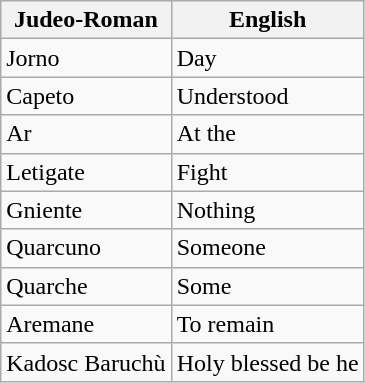<table class="wikitable">
<tr>
<th>Judeo-Roman</th>
<th>English</th>
</tr>
<tr>
<td>Jorno</td>
<td>Day</td>
</tr>
<tr>
<td>Capeto</td>
<td>Understood</td>
</tr>
<tr>
<td>Ar</td>
<td>At the</td>
</tr>
<tr>
<td>Letigate</td>
<td>Fight</td>
</tr>
<tr>
<td>Gniente</td>
<td>Nothing</td>
</tr>
<tr>
<td>Quarcuno</td>
<td>Someone</td>
</tr>
<tr>
<td>Quarche</td>
<td>Some</td>
</tr>
<tr>
<td>Aremane</td>
<td>To remain</td>
</tr>
<tr>
<td>Kadosc Baruchù</td>
<td>Holy blessed be he</td>
</tr>
</table>
